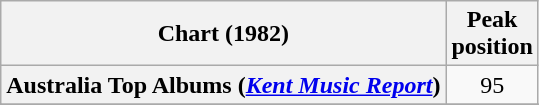<table class="wikitable sortable plainrowheaders" style="text-align:center">
<tr>
<th scope="col">Chart (1982)</th>
<th scope="col">Peak<br> position</th>
</tr>
<tr>
<th scope="row">Australia Top Albums (<em><a href='#'>Kent Music Report</a></em>)</th>
<td>95</td>
</tr>
<tr>
</tr>
<tr>
</tr>
</table>
